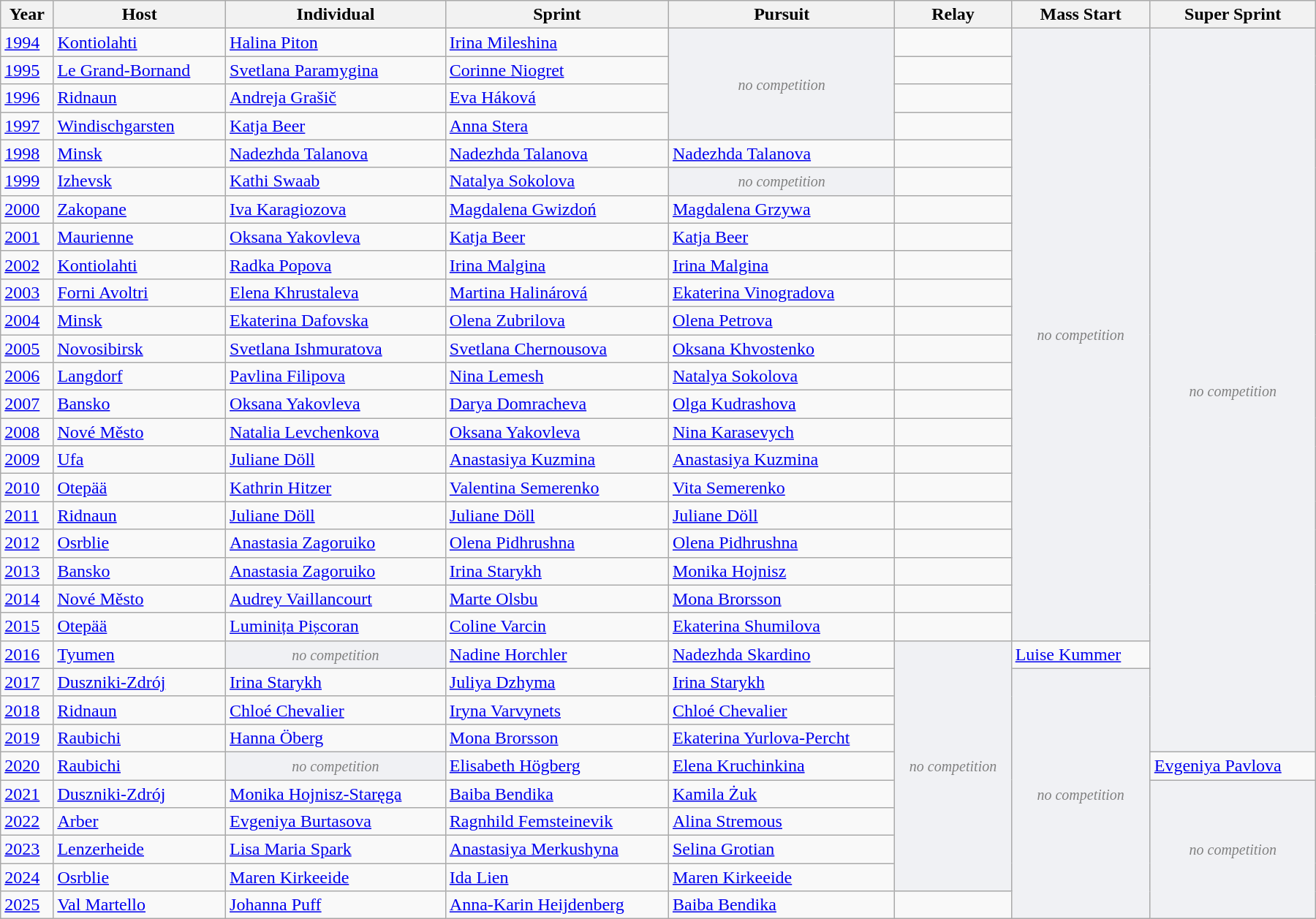<table class="wikitable sortable" style="width:1200px;">
<tr>
<th>Year</th>
<th>Host</th>
<th>Individual</th>
<th>Sprint</th>
<th>Pursuit</th>
<th>Relay</th>
<th>Mass Start</th>
<th>Super Sprint</th>
</tr>
<tr>
<td><a href='#'>1994</a></td>
<td> <a href='#'>Kontiolahti</a></td>
<td> <a href='#'>Halina Piton</a></td>
<td> <a href='#'>Irina Mileshina</a></td>
<td rowspan="4" style="background: #f0f1f4; color:gray; text-align:center;" class="table-na"><small><em>no competition</em></small></td>
<td></td>
<td rowspan="22" style="background: #f0f1f4; color:gray; text-align:center;" class="table-na"><small><em>no competition</em></small></td>
<td rowspan="26" style="background: #f0f1f4; color:gray; text-align:center;" class="table-na"><small><em>no competition</em></small></td>
</tr>
<tr>
<td><a href='#'>1995</a></td>
<td> <a href='#'>Le Grand-Bornand</a></td>
<td> <a href='#'>Svetlana Paramygina</a></td>
<td> <a href='#'>Corinne Niogret</a></td>
<td></td>
</tr>
<tr>
<td><a href='#'>1996</a></td>
<td> <a href='#'>Ridnaun</a></td>
<td> <a href='#'>Andreja Grašič</a></td>
<td> <a href='#'>Eva Háková</a></td>
<td></td>
</tr>
<tr>
<td><a href='#'>1997</a></td>
<td> <a href='#'>Windischgarsten</a></td>
<td> <a href='#'>Katja Beer</a></td>
<td> <a href='#'>Anna Stera</a></td>
<td></td>
</tr>
<tr>
<td><a href='#'>1998</a></td>
<td> <a href='#'>Minsk</a></td>
<td> <a href='#'>Nadezhda Talanova</a></td>
<td> <a href='#'>Nadezhda Talanova</a></td>
<td> <a href='#'>Nadezhda Talanova</a></td>
<td></td>
</tr>
<tr>
<td><a href='#'>1999</a></td>
<td> <a href='#'>Izhevsk</a></td>
<td> <a href='#'>Kathi Swaab</a></td>
<td> <a href='#'>Natalya Sokolova</a></td>
<td rowspan="1" style="background: #f0f1f4; color:gray; text-align:center;" class="table-na"><small><em>no competition</em></small></td>
<td></td>
</tr>
<tr>
<td><a href='#'>2000</a></td>
<td> <a href='#'>Zakopane</a></td>
<td> <a href='#'>Iva Karagiozova</a></td>
<td> <a href='#'>Magdalena Gwizdoń</a></td>
<td> <a href='#'>Magdalena Grzywa</a></td>
<td></td>
</tr>
<tr>
<td><a href='#'>2001</a></td>
<td> <a href='#'>Maurienne</a></td>
<td> <a href='#'>Oksana Yakovleva</a></td>
<td> <a href='#'>Katja Beer</a></td>
<td> <a href='#'>Katja Beer</a></td>
<td></td>
</tr>
<tr>
<td><a href='#'>2002</a></td>
<td> <a href='#'>Kontiolahti</a></td>
<td> <a href='#'>Radka Popova</a></td>
<td> <a href='#'>Irina Malgina</a></td>
<td> <a href='#'>Irina Malgina</a></td>
<td></td>
</tr>
<tr>
<td><a href='#'>2003</a></td>
<td> <a href='#'>Forni Avoltri</a></td>
<td> <a href='#'>Elena Khrustaleva</a></td>
<td> <a href='#'>Martina Halinárová</a></td>
<td> <a href='#'>Ekaterina Vinogradova</a></td>
<td></td>
</tr>
<tr>
<td><a href='#'>2004</a></td>
<td> <a href='#'>Minsk</a></td>
<td> <a href='#'>Ekaterina Dafovska</a></td>
<td> <a href='#'>Olena Zubrilova</a></td>
<td> <a href='#'>Olena Petrova</a></td>
<td></td>
</tr>
<tr>
<td><a href='#'>2005</a></td>
<td> <a href='#'>Novosibirsk</a></td>
<td> <a href='#'>Svetlana Ishmuratova</a></td>
<td> <a href='#'>Svetlana Chernousova</a></td>
<td> <a href='#'>Oksana Khvostenko</a></td>
<td></td>
</tr>
<tr>
<td><a href='#'>2006</a></td>
<td> <a href='#'>Langdorf</a></td>
<td> <a href='#'>Pavlina Filipova</a></td>
<td> <a href='#'>Nina Lemesh</a></td>
<td> <a href='#'>Natalya Sokolova</a></td>
<td></td>
</tr>
<tr>
<td><a href='#'>2007</a></td>
<td> <a href='#'>Bansko</a></td>
<td> <a href='#'>Oksana Yakovleva</a></td>
<td> <a href='#'>Darya Domracheva</a></td>
<td> <a href='#'>Olga Kudrashova</a></td>
<td></td>
</tr>
<tr>
<td><a href='#'>2008</a></td>
<td> <a href='#'>Nové Město</a></td>
<td> <a href='#'>Natalia Levchenkova</a></td>
<td> <a href='#'>Oksana Yakovleva</a></td>
<td> <a href='#'>Nina Karasevych</a></td>
<td></td>
</tr>
<tr>
<td><a href='#'>2009</a></td>
<td> <a href='#'>Ufa</a></td>
<td> <a href='#'>Juliane Döll</a></td>
<td> <a href='#'>Anastasiya Kuzmina</a></td>
<td> <a href='#'>Anastasiya Kuzmina</a></td>
<td></td>
</tr>
<tr>
<td><a href='#'>2010</a></td>
<td> <a href='#'>Otepää</a></td>
<td> <a href='#'>Kathrin Hitzer</a></td>
<td> <a href='#'>Valentina Semerenko</a></td>
<td> <a href='#'>Vita Semerenko</a></td>
<td></td>
</tr>
<tr>
<td><a href='#'>2011</a></td>
<td> <a href='#'>Ridnaun</a></td>
<td> <a href='#'>Juliane Döll</a></td>
<td> <a href='#'>Juliane Döll</a></td>
<td> <a href='#'>Juliane Döll</a></td>
<td></td>
</tr>
<tr>
<td><a href='#'>2012</a></td>
<td> <a href='#'>Osrblie</a></td>
<td> <a href='#'>Anastasia Zagoruiko</a></td>
<td> <a href='#'>Olena Pidhrushna</a></td>
<td> <a href='#'>Olena Pidhrushna</a></td>
<td></td>
</tr>
<tr>
<td><a href='#'>2013</a></td>
<td> <a href='#'>Bansko</a></td>
<td> <a href='#'>Anastasia Zagoruiko</a></td>
<td> <a href='#'>Irina Starykh</a></td>
<td> <a href='#'>Monika Hojnisz</a></td>
<td></td>
</tr>
<tr>
<td><a href='#'>2014</a></td>
<td> <a href='#'>Nové Město</a></td>
<td> <a href='#'>Audrey Vaillancourt</a></td>
<td> <a href='#'>Marte Olsbu</a></td>
<td> <a href='#'>Mona Brorsson</a></td>
<td></td>
</tr>
<tr>
<td><a href='#'>2015</a></td>
<td> <a href='#'>Otepää</a></td>
<td> <a href='#'>Luminița Pișcoran</a></td>
<td> <a href='#'>Coline Varcin</a></td>
<td> <a href='#'>Ekaterina Shumilova</a></td>
<td></td>
</tr>
<tr>
<td><a href='#'>2016</a></td>
<td> <a href='#'>Tyumen</a></td>
<td rowspan="1" style="background: #f0f1f4; color:gray; text-align:center;" class="table-na"><small><em>no competition</em></small></td>
<td> <a href='#'>Nadine Horchler</a></td>
<td> <a href='#'>Nadezhda Skardino</a></td>
<td rowspan="9" style="background: #f0f1f4; color:gray; text-align:center;" class="table-na"><small><em>no competition</em></small></td>
<td> <a href='#'>Luise Kummer</a></td>
</tr>
<tr>
<td><a href='#'>2017</a></td>
<td> <a href='#'>Duszniki-Zdrój</a></td>
<td> <a href='#'>Irina Starykh</a></td>
<td> <a href='#'>Juliya Dzhyma</a></td>
<td> <a href='#'>Irina Starykh</a></td>
<td rowspan="9" style="background: #f0f1f4; color:gray; text-align:center;" class="table-na"><small><em>no competition</em></small></td>
</tr>
<tr>
<td><a href='#'>2018</a></td>
<td> <a href='#'>Ridnaun</a></td>
<td> <a href='#'>Chloé Chevalier</a></td>
<td> <a href='#'>Iryna Varvynets</a></td>
<td> <a href='#'>Chloé Chevalier</a></td>
</tr>
<tr>
<td><a href='#'>2019</a></td>
<td> <a href='#'>Raubichi</a></td>
<td> <a href='#'>Hanna Öberg</a></td>
<td> <a href='#'>Mona Brorsson</a></td>
<td> <a href='#'>Ekaterina Yurlova-Percht</a></td>
</tr>
<tr>
<td><a href='#'>2020</a></td>
<td> <a href='#'>Raubichi</a></td>
<td rowspan="1" style="background: #f0f1f4; color:gray; text-align:center;" class="table-na"><small><em>no competition</em></small></td>
<td> <a href='#'>Elisabeth Högberg</a></td>
<td> <a href='#'>Elena Kruchinkina</a></td>
<td> <a href='#'>Evgeniya Pavlova</a></td>
</tr>
<tr>
<td><a href='#'>2021</a></td>
<td> <a href='#'>Duszniki-Zdrój</a></td>
<td> <a href='#'>Monika Hojnisz-Staręga</a></td>
<td> <a href='#'>Baiba Bendika</a></td>
<td> <a href='#'>Kamila Żuk</a></td>
<td rowspan="5" style="background: #f0f1f4; color:gray; text-align:center;" class="table-na"><small><em>no competition</em></small></td>
</tr>
<tr>
<td><a href='#'>2022</a></td>
<td> <a href='#'>Arber</a></td>
<td> <a href='#'>Evgeniya Burtasova</a></td>
<td> <a href='#'>Ragnhild Femsteinevik</a></td>
<td> <a href='#'>Alina Stremous</a></td>
</tr>
<tr>
<td><a href='#'>2023</a></td>
<td> <a href='#'>Lenzerheide</a></td>
<td> <a href='#'>Lisa Maria Spark</a></td>
<td> <a href='#'>Anastasiya Merkushyna</a></td>
<td> <a href='#'>Selina Grotian</a></td>
</tr>
<tr>
<td><a href='#'>2024</a></td>
<td> <a href='#'>Osrblie</a></td>
<td> <a href='#'>Maren Kirkeeide</a></td>
<td> <a href='#'>Ida Lien</a></td>
<td> <a href='#'>Maren Kirkeeide</a></td>
</tr>
<tr>
<td><a href='#'>2025</a></td>
<td> <a href='#'>Val Martello</a></td>
<td> <a href='#'>Johanna Puff</a></td>
<td> <a href='#'>Anna-Karin Heijdenberg</a></td>
<td> <a href='#'>Baiba Bendika</a></td>
<td></td>
</tr>
</table>
